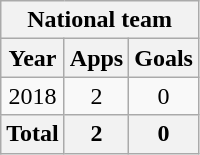<table class="wikitable" style="text-align:center">
<tr>
<th colspan=3>National team</th>
</tr>
<tr>
<th>Year</th>
<th>Apps</th>
<th>Goals</th>
</tr>
<tr>
<td>2018</td>
<td>2</td>
<td>0</td>
</tr>
<tr>
<th>Total</th>
<th>2</th>
<th>0</th>
</tr>
</table>
